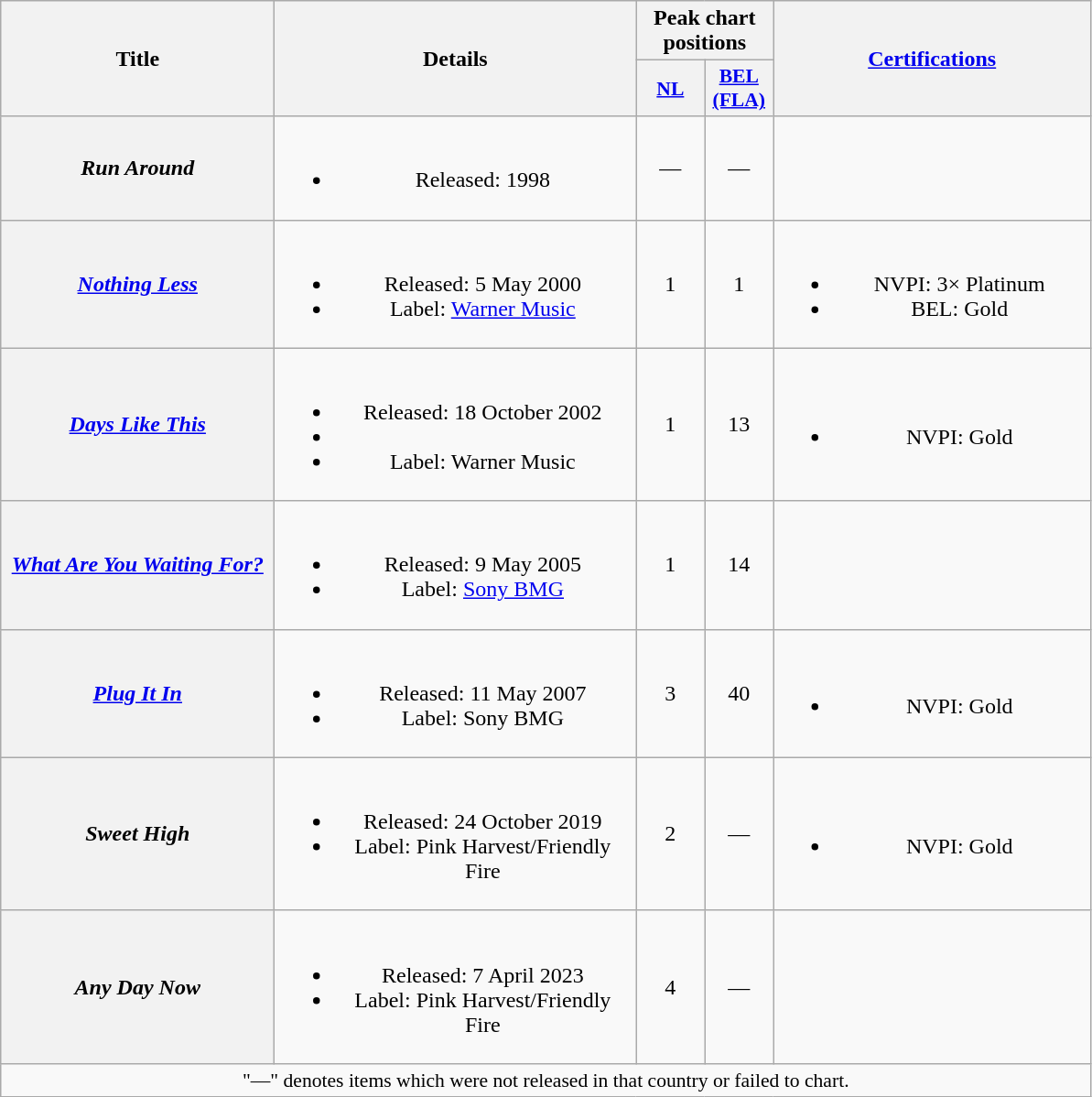<table class="wikitable plainrowheaders" style="text-align:center;" border="1">
<tr>
<th scope="col" rowspan="2" style="width:12em;">Title</th>
<th scope="col" rowspan="2" style="width:16em;">Details</th>
<th scope="col" colspan="2">Peak chart positions</th>
<th scope="col" rowspan="2" style="width:14em;"><a href='#'>Certifications</a></th>
</tr>
<tr>
<th scope="col" style="width:3em;font-size:90%;"><a href='#'>NL</a><br></th>
<th scope="col" style="width:3em;font-size:90%;"><a href='#'>BEL<br>(FLA)</a><br></th>
</tr>
<tr>
<th scope="row"><em>Run Around</em></th>
<td><br><ul><li>Released: 1998</li></ul></td>
<td>—</td>
<td>—</td>
<td></td>
</tr>
<tr>
<th scope="row"><em><a href='#'>Nothing Less</a></em></th>
<td><br><ul><li>Released: 5 May 2000</li><li>Label: <a href='#'>Warner Music</a></li></ul></td>
<td>1</td>
<td>1</td>
<td><br><ul><li>NVPI: 3× Platinum</li><li>BEL: Gold</li></ul></td>
</tr>
<tr>
<th scope="row"><em><a href='#'>Days Like This</a></em></th>
<td><br><ul><li>Released: 18 October 2002</li><li></li><li>Label: Warner Music</li></ul></td>
<td>1</td>
<td>13</td>
<td><br><ul><li>NVPI: Gold</li></ul></td>
</tr>
<tr>
<th scope="row"><em><a href='#'>What Are You Waiting For?</a></em></th>
<td><br><ul><li>Released: 9 May 2005</li><li>Label: <a href='#'>Sony BMG</a></li></ul></td>
<td>1</td>
<td>14</td>
<td></td>
</tr>
<tr>
<th scope="row"><em><a href='#'>Plug It In</a></em></th>
<td><br><ul><li>Released: 11 May 2007</li><li>Label: Sony BMG</li></ul></td>
<td>3</td>
<td>40</td>
<td><br><ul><li>NVPI: Gold</li></ul></td>
</tr>
<tr>
<th scope="row"><em>Sweet High</em></th>
<td><br><ul><li>Released: 24 October 2019</li><li>Label: Pink Harvest/Friendly Fire</li></ul></td>
<td>2</td>
<td>—</td>
<td><br><ul><li>NVPI: Gold</li></ul></td>
</tr>
<tr>
<th scope="row"><em>Any Day Now</em></th>
<td><br><ul><li>Released: 7 April 2023</li><li>Label: Pink Harvest/Friendly Fire</li></ul></td>
<td>4</td>
<td>—</td>
<td></td>
</tr>
<tr>
<td colspan="5" align="center" style="font-size:90%;">"—" denotes items which were not released in that country or failed to chart.</td>
</tr>
</table>
